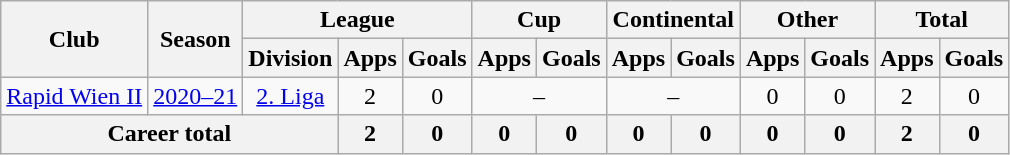<table class="wikitable" style="text-align: center">
<tr>
<th rowspan="2">Club</th>
<th rowspan="2">Season</th>
<th colspan="3">League</th>
<th colspan="2">Cup</th>
<th colspan="2">Continental</th>
<th colspan="2">Other</th>
<th colspan="2">Total</th>
</tr>
<tr>
<th>Division</th>
<th>Apps</th>
<th>Goals</th>
<th>Apps</th>
<th>Goals</th>
<th>Apps</th>
<th>Goals</th>
<th>Apps</th>
<th>Goals</th>
<th>Apps</th>
<th>Goals</th>
</tr>
<tr>
<td><a href='#'>Rapid Wien II</a></td>
<td><a href='#'>2020–21</a></td>
<td><a href='#'>2. Liga</a></td>
<td>2</td>
<td>0</td>
<td colspan="2">–</td>
<td colspan="2">–</td>
<td>0</td>
<td>0</td>
<td>2</td>
<td>0</td>
</tr>
<tr>
<th colspan=3>Career total</th>
<th>2</th>
<th>0</th>
<th>0</th>
<th>0</th>
<th>0</th>
<th>0</th>
<th>0</th>
<th>0</th>
<th>2</th>
<th>0</th>
</tr>
</table>
